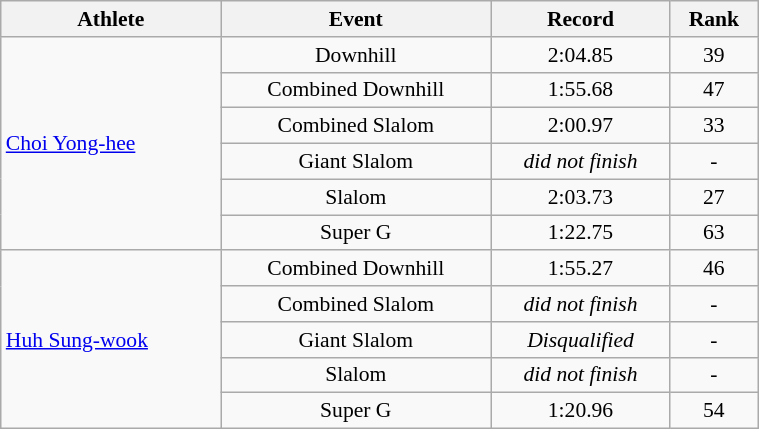<table class=wikitable style="font-size:90%; text-align:center; width:40%">
<tr>
<th>Athlete</th>
<th>Event</th>
<th>Record</th>
<th>Rank</th>
</tr>
<tr>
<td rowspan=6 align=left><a href='#'>Choi Yong-hee</a></td>
<td>Downhill</td>
<td>2:04.85</td>
<td>39</td>
</tr>
<tr>
<td>Combined Downhill</td>
<td>1:55.68</td>
<td>47</td>
</tr>
<tr>
<td>Combined Slalom</td>
<td>2:00.97</td>
<td>33</td>
</tr>
<tr>
<td>Giant Slalom</td>
<td><em>did not finish</em></td>
<td>-</td>
</tr>
<tr>
<td>Slalom</td>
<td>2:03.73</td>
<td>27</td>
</tr>
<tr>
<td>Super G</td>
<td>1:22.75</td>
<td>63</td>
</tr>
<tr>
<td rowspan=5 align=left><a href='#'>Huh Sung-wook</a></td>
<td>Combined Downhill</td>
<td>1:55.27</td>
<td>46</td>
</tr>
<tr>
<td>Combined Slalom</td>
<td><em>did not finish</em></td>
<td>-</td>
</tr>
<tr>
<td>Giant Slalom</td>
<td><em>Disqualified</em></td>
<td>-</td>
</tr>
<tr>
<td>Slalom</td>
<td><em>did not finish</em></td>
<td>-</td>
</tr>
<tr>
<td>Super G</td>
<td>1:20.96</td>
<td>54</td>
</tr>
</table>
